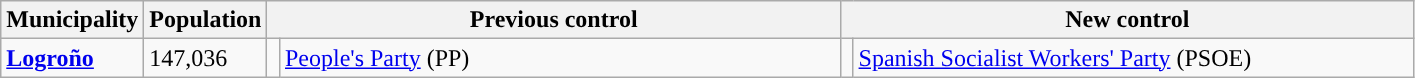<table class="wikitable sortable">
<tr>
<th>Municipality</th>
<th>Population</th>
<th colspan="2" style="width:375px;">Previous control</th>
<th colspan="2" style="width:375px;">New control</th>
</tr>
<tr>
<td><strong><a href='#'>Logroño</a></strong></td>
<td>147,036</td>
<td width="1" style="color:inherit;background:"></td>
<td align="left"><a href='#'>People's Party</a> (PP)</td>
<td width="1" style="color:inherit;background:"></td>
<td align="left"><a href='#'>Spanish Socialist Workers' Party</a> (PSOE)</td>
</tr>
</table>
